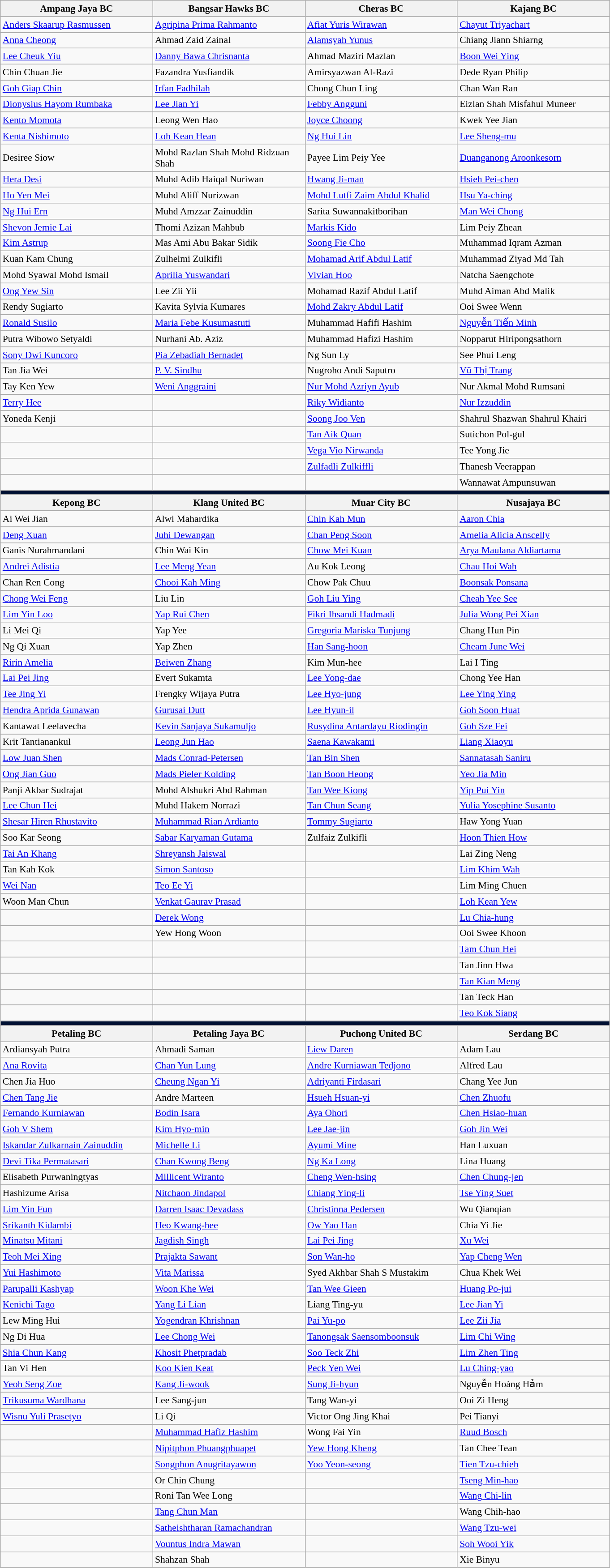<table class="wikitable" style="font-size:90%;">
<tr>
<th style="width: 220px;">Ampang Jaya BC</th>
<th style="width: 220px;">Bangsar Hawks BC</th>
<th style="width: 220px;">Cheras BC</th>
<th style="width: 220px;">Kajang BC</th>
</tr>
<tr>
<td> <a href='#'>Anders Skaarup Rasmussen</a></td>
<td> <a href='#'>Agripina Prima Rahmanto</a></td>
<td> <a href='#'>Afiat Yuris Wirawan</a></td>
<td> <a href='#'>Chayut Triyachart</a></td>
</tr>
<tr>
<td> <a href='#'>Anna Cheong</a></td>
<td> Ahmad Zaid Zainal</td>
<td> <a href='#'>Alamsyah Yunus</a></td>
<td> Chiang Jiann Shiarng</td>
</tr>
<tr>
<td> <a href='#'>Lee Cheuk Yiu</a></td>
<td> <a href='#'>Danny Bawa Chrisnanta</a></td>
<td> Ahmad Maziri Mazlan</td>
<td> <a href='#'>Boon Wei Ying</a></td>
</tr>
<tr>
<td> Chin Chuan Jie</td>
<td> Fazandra Yusfiandik</td>
<td> Amirsyazwan Al-Razi</td>
<td> Dede Ryan Philip</td>
</tr>
<tr>
<td> <a href='#'>Goh Giap Chin</a></td>
<td> <a href='#'>Irfan Fadhilah</a></td>
<td> Chong Chun Ling</td>
<td> Chan Wan Ran</td>
</tr>
<tr>
<td> <a href='#'>Dionysius Hayom Rumbaka</a></td>
<td> <a href='#'>Lee Jian Yi</a></td>
<td> <a href='#'>Febby Angguni</a></td>
<td> Eizlan Shah Misfahul Muneer</td>
</tr>
<tr>
<td> <a href='#'>Kento Momota</a></td>
<td> Leong Wen Hao</td>
<td> <a href='#'>Joyce Choong</a></td>
<td> Kwek Yee Jian</td>
</tr>
<tr>
<td> <a href='#'>Kenta Nishimoto</a></td>
<td> <a href='#'>Loh Kean Hean</a></td>
<td> <a href='#'>Ng Hui Lin</a></td>
<td> <a href='#'>Lee Sheng-mu</a></td>
</tr>
<tr>
<td> Desiree Siow</td>
<td> Mohd Razlan Shah Mohd Ridzuan Shah</td>
<td> Payee Lim Peiy Yee</td>
<td> <a href='#'>Duanganong Aroonkesorn</a></td>
</tr>
<tr>
<td> <a href='#'>Hera Desi</a></td>
<td> Muhd Adib Haiqal Nuriwan</td>
<td> <a href='#'>Hwang Ji-man</a></td>
<td> <a href='#'>Hsieh Pei-chen</a></td>
</tr>
<tr>
<td> <a href='#'>Ho Yen Mei</a></td>
<td> Muhd Aliff Nurizwan</td>
<td> <a href='#'>Mohd Lutfi Zaim Abdul Khalid</a></td>
<td> <a href='#'>Hsu Ya-ching</a></td>
</tr>
<tr>
<td> <a href='#'>Ng Hui Ern</a></td>
<td> Muhd Amzzar Zainuddin</td>
<td> Sarita Suwannakitborihan</td>
<td> <a href='#'>Man Wei Chong</a></td>
</tr>
<tr>
<td> <a href='#'>Shevon Jemie Lai</a></td>
<td> Thomi Azizan Mahbub</td>
<td> <a href='#'>Markis Kido</a></td>
<td> Lim Peiy Zhean</td>
</tr>
<tr>
<td> <a href='#'>Kim Astrup</a></td>
<td> Mas Ami Abu Bakar Sidik</td>
<td> <a href='#'>Soong Fie Cho</a></td>
<td> Muhammad Iqram Azman</td>
</tr>
<tr>
<td> Kuan Kam Chung</td>
<td> Zulhelmi Zulkifli</td>
<td> <a href='#'>Mohamad Arif Abdul Latif</a></td>
<td> Muhammad Ziyad Md Tah</td>
</tr>
<tr>
<td> Mohd Syawal Mohd Ismail</td>
<td> <a href='#'>Aprilia Yuswandari</a></td>
<td> <a href='#'>Vivian Hoo</a></td>
<td> Natcha Saengchote</td>
</tr>
<tr>
<td> <a href='#'>Ong Yew Sin</a></td>
<td> Lee Zii Yii</td>
<td> Mohamad Razif Abdul Latif</td>
<td> Muhd Aiman Abd Malik</td>
</tr>
<tr>
<td> Rendy Sugiarto</td>
<td> Kavita Sylvia Kumares</td>
<td> <a href='#'>Mohd Zakry Abdul Latif</a></td>
<td> Ooi Swee Wenn</td>
</tr>
<tr>
<td> <a href='#'>Ronald Susilo</a></td>
<td> <a href='#'>Maria Febe Kusumastuti</a></td>
<td> Muhammad Hafifi Hashim</td>
<td> <a href='#'>Nguyễn Tiến Minh</a></td>
</tr>
<tr>
<td> Putra Wibowo Setyaldi</td>
<td> Nurhani Ab. Aziz</td>
<td> Muhammad Hafizi Hashim</td>
<td> Nopparut Hiripongsathorn</td>
</tr>
<tr>
<td> <a href='#'>Sony Dwi Kuncoro</a></td>
<td> <a href='#'>Pia Zebadiah Bernadet</a></td>
<td> Ng Sun Ly</td>
<td> See Phui Leng</td>
</tr>
<tr>
<td> Tan Jia Wei</td>
<td> <a href='#'>P. V. Sindhu</a></td>
<td> Nugroho Andi Saputro</td>
<td> <a href='#'>Vũ Thị Trang</a></td>
</tr>
<tr>
<td> Tay Ken Yew</td>
<td> <a href='#'>Weni Anggraini</a></td>
<td> <a href='#'>Nur Mohd Azriyn Ayub</a></td>
<td> Nur Akmal Mohd Rumsani</td>
</tr>
<tr>
<td> <a href='#'>Terry Hee</a></td>
<td></td>
<td> <a href='#'>Riky Widianto</a></td>
<td> <a href='#'>Nur Izzuddin</a></td>
</tr>
<tr>
<td> Yoneda Kenji</td>
<td></td>
<td> <a href='#'>Soong Joo Ven</a></td>
<td> Shahrul Shazwan Shahrul Khairi</td>
</tr>
<tr>
<td></td>
<td></td>
<td> <a href='#'>Tan Aik Quan</a></td>
<td> Sutichon Pol-gul</td>
</tr>
<tr>
<td></td>
<td></td>
<td> <a href='#'>Vega Vio Nirwanda</a></td>
<td> Tee Yong Jie</td>
</tr>
<tr>
<td></td>
<td></td>
<td> <a href='#'>Zulfadli Zulkiffli</a></td>
<td> Thanesh Veerappan</td>
</tr>
<tr>
<td></td>
<td></td>
<td></td>
<td> Wannawat Ampunsuwan</td>
</tr>
<tr>
<td colspan="4" style="background:#013;"></td>
</tr>
<tr>
<th>Kepong BC</th>
<th>Klang United BC</th>
<th>Muar City BC</th>
<th>Nusajaya BC</th>
</tr>
<tr>
<td> Ai Wei Jian</td>
<td> Alwi Mahardika</td>
<td> <a href='#'>Chin Kah Mun</a></td>
<td> <a href='#'>Aaron Chia</a></td>
</tr>
<tr>
<td> <a href='#'>Deng Xuan</a></td>
<td> <a href='#'>Juhi Dewangan</a></td>
<td> <a href='#'>Chan Peng Soon</a></td>
<td> <a href='#'>Amelia Alicia Anscelly</a></td>
</tr>
<tr>
<td> Ganis Nurahmandani</td>
<td> Chin Wai Kin</td>
<td> <a href='#'>Chow Mei Kuan</a></td>
<td> <a href='#'>Arya Maulana Aldiartama</a></td>
</tr>
<tr>
<td> <a href='#'>Andrei Adistia</a></td>
<td> <a href='#'>Lee Meng Yean</a></td>
<td> Au Kok Leong</td>
<td> <a href='#'>Chau Hoi Wah</a></td>
</tr>
<tr>
<td> Chan Ren Cong</td>
<td> <a href='#'>Chooi Kah Ming</a></td>
<td> Chow Pak Chuu</td>
<td> <a href='#'>Boonsak Ponsana</a></td>
</tr>
<tr>
<td> <a href='#'>Chong Wei Feng</a></td>
<td> Liu Lin</td>
<td> <a href='#'>Goh Liu Ying</a></td>
<td> <a href='#'>Cheah Yee See</a></td>
</tr>
<tr>
<td> <a href='#'>Lim Yin Loo</a></td>
<td> <a href='#'>Yap Rui Chen</a></td>
<td> <a href='#'>Fikri Ihsandi Hadmadi</a></td>
<td> <a href='#'>Julia Wong Pei Xian</a></td>
</tr>
<tr>
<td> Li Mei Qi</td>
<td> Yap Yee</td>
<td> <a href='#'>Gregoria Mariska Tunjung</a></td>
<td> Chang Hun Pin</td>
</tr>
<tr>
<td> Ng Qi Xuan</td>
<td> Yap Zhen</td>
<td> <a href='#'>Han Sang-hoon</a></td>
<td> <a href='#'>Cheam June Wei</a></td>
</tr>
<tr>
<td> <a href='#'>Ririn Amelia</a></td>
<td> <a href='#'>Beiwen Zhang</a></td>
<td> Kim Mun-hee</td>
<td> Lai I Ting</td>
</tr>
<tr>
<td> <a href='#'>Lai Pei Jing</a></td>
<td> Evert Sukamta</td>
<td> <a href='#'>Lee Yong-dae</a></td>
<td> Chong Yee Han</td>
</tr>
<tr>
<td> <a href='#'>Tee Jing Yi</a></td>
<td> Frengky Wijaya Putra</td>
<td> <a href='#'>Lee Hyo-jung</a></td>
<td> <a href='#'>Lee Ying Ying</a></td>
</tr>
<tr>
<td> <a href='#'>Hendra Aprida Gunawan</a></td>
<td> <a href='#'>Gurusai Dutt</a></td>
<td> <a href='#'>Lee Hyun-il</a></td>
<td> <a href='#'>Goh Soon Huat</a></td>
</tr>
<tr>
<td> Kantawat Leelavecha</td>
<td> <a href='#'>Kevin Sanjaya Sukamuljo</a></td>
<td> <a href='#'>Rusydina Antardayu Riodingin</a></td>
<td> <a href='#'>Goh Sze Fei</a></td>
</tr>
<tr>
<td> Krit Tantianankul</td>
<td> <a href='#'>Leong Jun Hao</a></td>
<td> <a href='#'>Saena Kawakami</a></td>
<td> <a href='#'>Liang Xiaoyu</a></td>
</tr>
<tr>
<td> <a href='#'>Low Juan Shen</a></td>
<td> <a href='#'>Mads Conrad-Petersen</a></td>
<td> <a href='#'>Tan Bin Shen</a></td>
<td> <a href='#'>Sannatasah Saniru</a></td>
</tr>
<tr>
<td> <a href='#'>Ong Jian Guo</a></td>
<td> <a href='#'>Mads Pieler Kolding</a></td>
<td> <a href='#'>Tan Boon Heong</a></td>
<td> <a href='#'>Yeo Jia Min</a></td>
</tr>
<tr>
<td> Panji Akbar Sudrajat</td>
<td> Mohd Alshukri Abd Rahman</td>
<td> <a href='#'>Tan Wee Kiong</a></td>
<td> <a href='#'>Yip Pui Yin</a></td>
</tr>
<tr>
<td> <a href='#'>Lee Chun Hei</a></td>
<td> Muhd Hakem Norrazi</td>
<td> <a href='#'>Tan Chun Seang</a></td>
<td> <a href='#'>Yulia Yosephine Susanto</a></td>
</tr>
<tr>
<td> <a href='#'>Shesar Hiren Rhustavito</a></td>
<td> <a href='#'>Muhammad Rian Ardianto</a></td>
<td> <a href='#'>Tommy Sugiarto</a></td>
<td> Haw Yong Yuan</td>
</tr>
<tr>
<td> Soo Kar Seong</td>
<td> <a href='#'>Sabar Karyaman Gutama</a></td>
<td> Zulfaiz Zulkifli</td>
<td> <a href='#'>Hoon Thien How</a></td>
</tr>
<tr>
<td> <a href='#'>Tai An Khang</a></td>
<td> <a href='#'>Shreyansh Jaiswal</a></td>
<td></td>
<td> Lai Zing Neng</td>
</tr>
<tr>
<td> Tan Kah Kok</td>
<td> <a href='#'>Simon Santoso</a></td>
<td></td>
<td> <a href='#'>Lim Khim Wah</a></td>
</tr>
<tr>
<td> <a href='#'>Wei Nan</a></td>
<td> <a href='#'>Teo Ee Yi</a></td>
<td></td>
<td> Lim Ming Chuen</td>
</tr>
<tr>
<td> Woon Man Chun</td>
<td> <a href='#'>Venkat Gaurav Prasad</a></td>
<td></td>
<td> <a href='#'>Loh Kean Yew</a></td>
</tr>
<tr>
<td></td>
<td> <a href='#'>Derek Wong</a></td>
<td></td>
<td> <a href='#'>Lu Chia-hung</a></td>
</tr>
<tr>
<td></td>
<td> Yew Hong Woon</td>
<td></td>
<td> Ooi Swee Khoon</td>
</tr>
<tr>
<td></td>
<td></td>
<td></td>
<td> <a href='#'>Tam Chun Hei</a></td>
</tr>
<tr>
<td></td>
<td></td>
<td></td>
<td> Tan Jinn Hwa</td>
</tr>
<tr>
<td></td>
<td></td>
<td></td>
<td> <a href='#'>Tan Kian Meng</a></td>
</tr>
<tr>
<td></td>
<td></td>
<td></td>
<td> Tan Teck Han</td>
</tr>
<tr>
<td></td>
<td></td>
<td></td>
<td> <a href='#'>Teo Kok Siang</a></td>
</tr>
<tr>
<td colspan="4" style="background:#013;"></td>
</tr>
<tr>
<th>Petaling BC</th>
<th>Petaling Jaya BC</th>
<th>Puchong United BC</th>
<th>Serdang BC</th>
</tr>
<tr>
<td> Ardiansyah Putra</td>
<td> Ahmadi Saman</td>
<td> <a href='#'>Liew Daren</a></td>
<td> Adam Lau</td>
</tr>
<tr>
<td> <a href='#'>Ana Rovita</a></td>
<td> <a href='#'>Chan Yun Lung</a></td>
<td> <a href='#'>Andre Kurniawan Tedjono</a></td>
<td> Alfred Lau</td>
</tr>
<tr>
<td> Chen Jia Huo</td>
<td> <a href='#'>Cheung Ngan Yi</a></td>
<td> <a href='#'>Adriyanti Firdasari</a></td>
<td> Chang Yee Jun</td>
</tr>
<tr>
<td> <a href='#'>Chen Tang Jie</a></td>
<td> Andre Marteen</td>
<td> <a href='#'>Hsueh Hsuan-yi</a></td>
<td> <a href='#'>Chen Zhuofu</a></td>
</tr>
<tr>
<td> <a href='#'>Fernando Kurniawan</a></td>
<td> <a href='#'>Bodin Isara</a></td>
<td> <a href='#'>Aya Ohori</a></td>
<td> <a href='#'>Chen Hsiao-huan</a></td>
</tr>
<tr>
<td> <a href='#'>Goh V Shem</a></td>
<td> <a href='#'>Kim Hyo-min</a></td>
<td> <a href='#'>Lee Jae-jin</a></td>
<td> <a href='#'>Goh Jin Wei</a></td>
</tr>
<tr>
<td> <a href='#'>Iskandar Zulkarnain Zainuddin</a></td>
<td> <a href='#'>Michelle Li</a></td>
<td> <a href='#'>Ayumi Mine</a></td>
<td> Han Luxuan</td>
</tr>
<tr>
<td> <a href='#'>Devi Tika Permatasari</a></td>
<td> <a href='#'>Chan Kwong Beng</a></td>
<td> <a href='#'>Ng Ka Long</a></td>
<td> Lina Huang</td>
</tr>
<tr>
<td> Elisabeth Purwaningtyas</td>
<td> <a href='#'>Millicent Wiranto</a></td>
<td> <a href='#'>Cheng Wen-hsing</a></td>
<td> <a href='#'>Chen Chung-jen</a></td>
</tr>
<tr>
<td> Hashizume Arisa</td>
<td> <a href='#'>Nitchaon Jindapol</a></td>
<td> <a href='#'>Chiang Ying-li</a></td>
<td> <a href='#'>Tse Ying Suet</a></td>
</tr>
<tr>
<td> <a href='#'>Lim Yin Fun</a></td>
<td> <a href='#'>Darren Isaac Devadass</a></td>
<td> <a href='#'>Christinna Pedersen</a></td>
<td> Wu Qianqian</td>
</tr>
<tr>
<td> <a href='#'>Srikanth Kidambi</a></td>
<td> <a href='#'>Heo Kwang-hee</a></td>
<td> <a href='#'>Ow Yao Han</a></td>
<td> Chia Yi Jie</td>
</tr>
<tr>
<td> <a href='#'>Minatsu Mitani</a></td>
<td> <a href='#'>Jagdish Singh</a></td>
<td> <a href='#'>Lai Pei Jing</a></td>
<td> <a href='#'>Xu Wei</a></td>
</tr>
<tr>
<td> <a href='#'>Teoh Mei Xing</a></td>
<td> <a href='#'>Prajakta Sawant</a></td>
<td> <a href='#'>Son Wan-ho</a></td>
<td> <a href='#'>Yap Cheng Wen</a></td>
</tr>
<tr>
<td> <a href='#'>Yui Hashimoto</a></td>
<td> <a href='#'>Vita Marissa</a></td>
<td> Syed Akhbar Shah S Mustakim</td>
<td> Chua Khek Wei</td>
</tr>
<tr>
<td> <a href='#'>Parupalli Kashyap</a></td>
<td> <a href='#'>Woon Khe Wei</a></td>
<td> <a href='#'>Tan Wee Gieen</a></td>
<td> <a href='#'>Huang Po-jui</a></td>
</tr>
<tr>
<td> <a href='#'>Kenichi Tago</a></td>
<td> <a href='#'>Yang Li Lian</a></td>
<td> Liang Ting-yu</td>
<td> <a href='#'>Lee Jian Yi</a></td>
</tr>
<tr>
<td> Lew Ming Hui</td>
<td> <a href='#'>Yogendran Khrishnan</a></td>
<td> <a href='#'>Pai Yu-po</a></td>
<td> <a href='#'>Lee Zii Jia</a></td>
</tr>
<tr>
<td> Ng Di Hua</td>
<td> <a href='#'>Lee Chong Wei</a></td>
<td> <a href='#'>Tanongsak Saensomboonsuk</a></td>
<td> <a href='#'>Lim Chi Wing</a></td>
</tr>
<tr>
<td> <a href='#'>Shia Chun Kang</a></td>
<td> <a href='#'>Khosit Phetpradab</a></td>
<td> <a href='#'>Soo Teck Zhi</a></td>
<td> <a href='#'>Lim Zhen Ting</a></td>
</tr>
<tr>
<td> Tan Vi Hen</td>
<td> <a href='#'>Koo Kien Keat</a></td>
<td> <a href='#'>Peck Yen Wei</a></td>
<td> <a href='#'>Lu Ching-yao</a></td>
</tr>
<tr>
<td> <a href='#'>Yeoh Seng Zoe</a></td>
<td> <a href='#'>Kang Ji-wook</a></td>
<td> <a href='#'>Sung Ji-hyun</a></td>
<td> Nguyễn Hoàng Hảm</td>
</tr>
<tr>
<td> <a href='#'>Trikusuma Wardhana</a></td>
<td> Lee Sang-jun</td>
<td> Tang Wan-yi</td>
<td> Ooi Zi Heng</td>
</tr>
<tr>
<td> <a href='#'>Wisnu Yuli Prasetyo</a></td>
<td> Li Qi</td>
<td> Victor Ong Jing Khai</td>
<td> Pei Tianyi</td>
</tr>
<tr>
<td></td>
<td> <a href='#'>Muhammad Hafiz Hashim</a></td>
<td> Wong Fai Yin</td>
<td> <a href='#'>Ruud Bosch</a></td>
</tr>
<tr>
<td></td>
<td> <a href='#'>Nipitphon Phuangphuapet</a></td>
<td> <a href='#'>Yew Hong Kheng</a></td>
<td> Tan Chee Tean</td>
</tr>
<tr>
<td></td>
<td> <a href='#'>Songphon Anugritayawon</a></td>
<td> <a href='#'>Yoo Yeon-seong</a></td>
<td> <a href='#'>Tien Tzu-chieh</a></td>
</tr>
<tr>
<td></td>
<td> Or Chin Chung</td>
<td></td>
<td> <a href='#'>Tseng Min-hao</a></td>
</tr>
<tr>
<td></td>
<td> Roni Tan Wee Long</td>
<td></td>
<td> <a href='#'>Wang Chi-lin</a></td>
</tr>
<tr>
<td></td>
<td> <a href='#'>Tang Chun Man</a></td>
<td></td>
<td> Wang Chih-hao</td>
</tr>
<tr>
<td></td>
<td> <a href='#'>Satheishtharan Ramachandran</a></td>
<td></td>
<td> <a href='#'>Wang Tzu-wei</a></td>
</tr>
<tr>
<td></td>
<td> <a href='#'>Vountus Indra Mawan</a></td>
<td></td>
<td> <a href='#'>Soh Wooi Yik</a></td>
</tr>
<tr>
<td></td>
<td> Shahzan Shah</td>
<td></td>
<td> Xie Binyu</td>
</tr>
</table>
